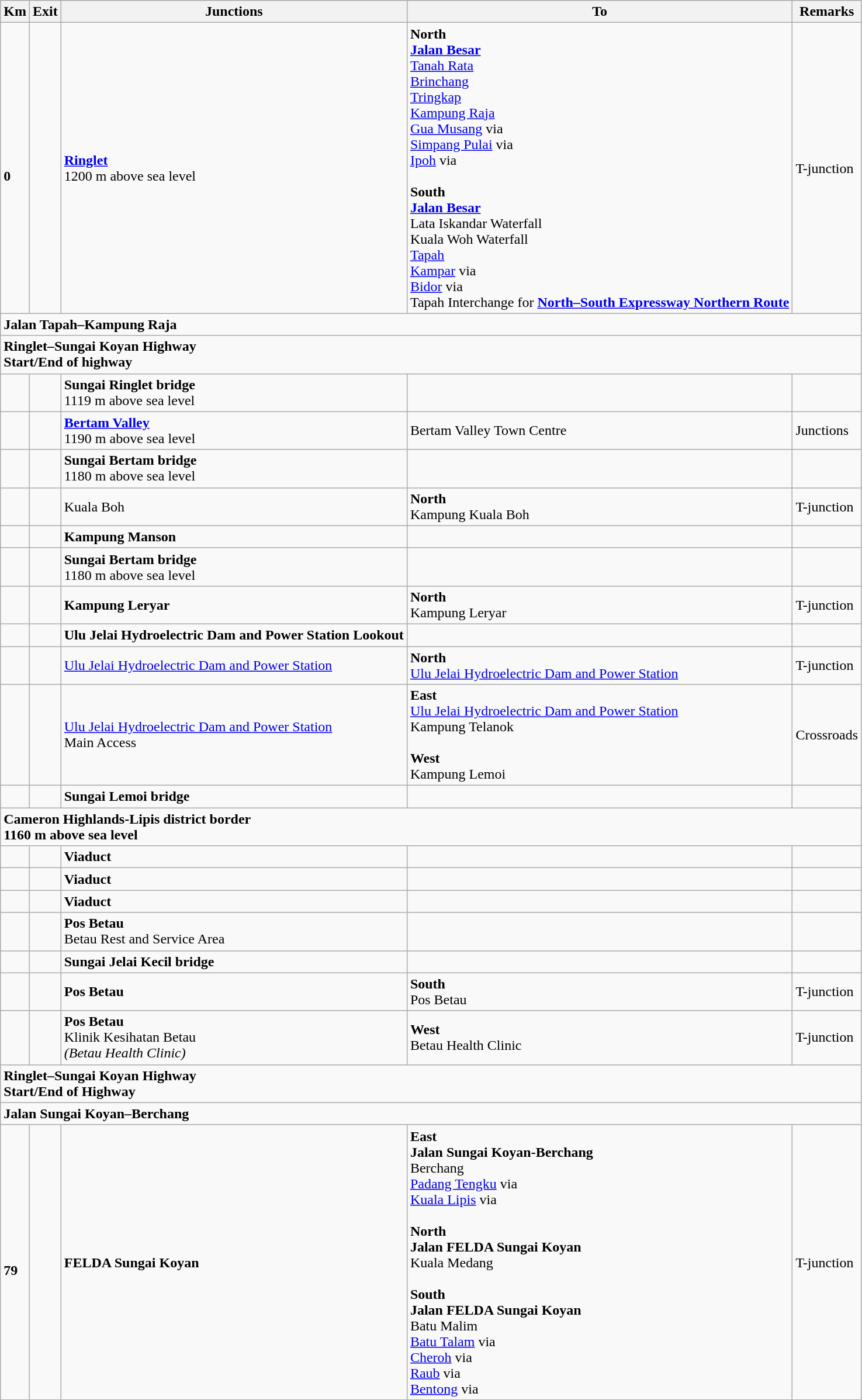<table class="wikitable">
<tr>
<th>Km</th>
<th>Exit</th>
<th>Junctions</th>
<th>To</th>
<th>Remarks</th>
</tr>
<tr>
<td><br><strong>0</strong></td>
<td></td>
<td><strong><a href='#'>Ringlet</a></strong><br>1200 m above sea level</td>
<td><strong>North</strong><br> <strong><a href='#'>Jalan Besar</a></strong><br><a href='#'>Tanah Rata</a><br><a href='#'>Brinchang</a><br><a href='#'>Tringkap</a><br><a href='#'>Kampung Raja</a><br><a href='#'>Gua Musang</a> via  <br><a href='#'>Simpang Pulai</a> via  <br><a href='#'>Ipoh</a> via <br><br><strong>South</strong><br> <strong><a href='#'>Jalan Besar</a></strong><br>Lata Iskandar Waterfall<br>Kuala Woh Waterfall<br><a href='#'>Tapah</a><br><a href='#'>Kampar</a> via  <br><a href='#'>Bidor</a> via  <br>Tapah Interchange for   <strong><a href='#'>North–South Expressway Northern Route</a></strong></td>
<td>T-junction</td>
</tr>
<tr>
<td style="width:600px" colspan="6" style="text-align:center; background:blue;"><strong><span> Jalan Tapah–Kampung Raja</span></strong></td>
</tr>
<tr>
<td style="width:600px" colspan="6" style="text-align:center; background:blue;"><strong><span> Ringlet–Sungai Koyan Highway<br>Start/End of highway</span></strong></td>
</tr>
<tr>
<td></td>
<td></td>
<td><strong>Sungai Ringlet bridge</strong><br>1119 m above sea level</td>
<td></td>
<td></td>
</tr>
<tr>
<td></td>
<td></td>
<td><strong><a href='#'>Bertam Valley</a></strong><br>1190 m above sea level</td>
<td>Bertam Valley Town Centre</td>
<td>Junctions</td>
</tr>
<tr>
<td></td>
<td></td>
<td><strong>Sungai Bertam bridge</strong><br>1180 m above sea level</td>
<td></td>
<td></td>
</tr>
<tr>
<td></td>
<td></td>
<td>Kuala Boh</td>
<td><strong>North</strong><br>Kampung Kuala Boh</td>
<td>T-junction</td>
</tr>
<tr>
<td></td>
<td></td>
<td><strong>Kampung Manson</strong></td>
<td></td>
<td></td>
</tr>
<tr>
<td></td>
<td></td>
<td><strong>Sungai Bertam bridge</strong><br>1180 m above sea level</td>
<td></td>
<td></td>
</tr>
<tr>
<td></td>
<td></td>
<td><strong>Kampung Leryar</strong></td>
<td><strong>North</strong><br>Kampung Leryar</td>
<td>T-junction</td>
</tr>
<tr>
<td></td>
<td></td>
<td><strong>Ulu Jelai Hydroelectric Dam and Power Station Lookout</strong></td>
<td></td>
<td></td>
</tr>
<tr>
<td></td>
<td></td>
<td><a href='#'>Ulu Jelai Hydroelectric Dam and Power Station</a></td>
<td><strong>North</strong><br><a href='#'>Ulu Jelai Hydroelectric Dam and Power Station</a></td>
<td>T-junction</td>
</tr>
<tr>
<td></td>
<td></td>
<td><a href='#'>Ulu Jelai Hydroelectric Dam and Power Station</a><br>Main Access</td>
<td><strong>East</strong><br><a href='#'>Ulu Jelai Hydroelectric Dam and Power Station</a><br>Kampung Telanok<br><br><strong>West</strong><br>Kampung Lemoi</td>
<td>Crossroads</td>
</tr>
<tr>
<td></td>
<td></td>
<td><strong>Sungai Lemoi bridge</strong></td>
<td></td>
<td></td>
</tr>
<tr>
<td style="width:600px" colspan="6" style="text-align:center; background:blue;"><strong><span>Cameron Highlands-Lipis district border<br>1160 m above sea level</span></strong></td>
</tr>
<tr>
<td></td>
<td></td>
<td><strong>Viaduct</strong></td>
<td></td>
<td></td>
</tr>
<tr>
<td></td>
<td></td>
<td><strong>Viaduct</strong></td>
<td></td>
<td></td>
</tr>
<tr>
<td></td>
<td></td>
<td><strong>Viaduct</strong></td>
<td></td>
<td></td>
</tr>
<tr>
<td></td>
<td></td>
<td><strong>Pos Betau</strong><br>Betau Rest and Service Area </td>
<td>     </td>
<td></td>
</tr>
<tr>
<td></td>
<td></td>
<td><strong>Sungai Jelai Kecil bridge</strong></td>
<td></td>
<td></td>
</tr>
<tr>
<td></td>
<td></td>
<td><strong>Pos Betau</strong></td>
<td><strong>South</strong><br>Pos Betau</td>
<td>T-junction</td>
</tr>
<tr>
<td></td>
<td></td>
<td><strong>Pos Betau</strong><br>Klinik Kesihatan Betau<br><em>(Betau Health Clinic)</em> </td>
<td><strong>West</strong><br>Betau Health Clinic</td>
<td>T-junction</td>
</tr>
<tr>
<td style="width:600px" colspan="6" style="text-align:center; background:blue;"><strong><span> Ringlet–Sungai Koyan Highway<br>Start/End of Highway</span></strong></td>
</tr>
<tr>
<td style="width:600px" colspan="6" style="text-align:center; background:blue;"><strong><span> Jalan Sungai Koyan–Berchang</span></strong></td>
</tr>
<tr>
<td><br><strong>79</strong></td>
<td></td>
<td><strong>FELDA Sungai Koyan</strong></td>
<td><strong>East</strong><br> <strong>Jalan Sungai Koyan-Berchang</strong><br>Berchang<br><a href='#'>Padang Tengku</a> via <br><a href='#'>Kuala Lipis</a> via <br><br><strong>North</strong><br> <strong>Jalan FELDA Sungai Koyan</strong><br>Kuala Medang<br><br><strong>South</strong><br> <strong>Jalan FELDA Sungai Koyan</strong><br>Batu Malim<br><a href='#'>Batu Talam</a> via <br><a href='#'>Cheroh</a> via <br><a href='#'>Raub</a> via <br><a href='#'>Bentong</a> via </td>
<td>T-junction</td>
</tr>
</table>
